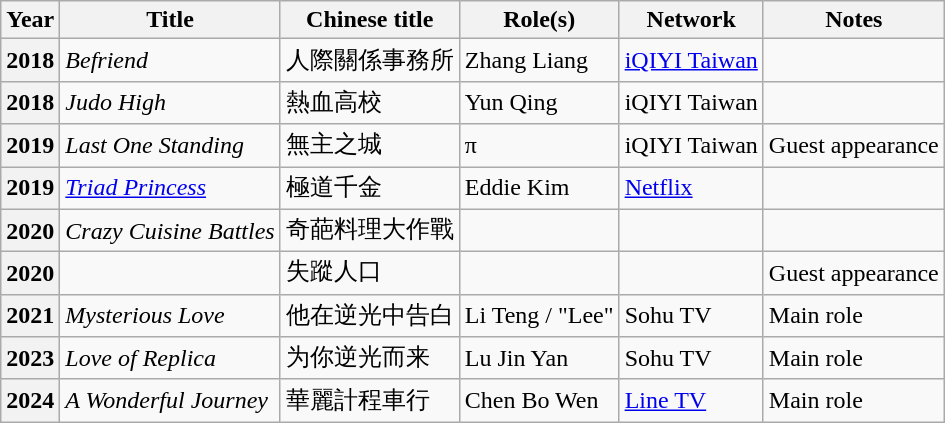<table class="wikitable plainrowheaders sortable">
<tr>
<th scope="col">Year</th>
<th scope="col">Title</th>
<th scope="col">Chinese title</th>
<th scope="col">Role(s)</th>
<th scope="col">Network</th>
<th scope="col" class="unsortable">Notes</th>
</tr>
<tr>
<th scope=row>2018</th>
<td><em>Befriend</em></td>
<td>人際關係事務所</td>
<td>Zhang Liang</td>
<td><a href='#'>iQIYI Taiwan</a></td>
<td></td>
</tr>
<tr>
<th scope=row>2018</th>
<td><em>Judo High</em></td>
<td>熱血高校</td>
<td>Yun Qing</td>
<td>iQIYI Taiwan</td>
<td></td>
</tr>
<tr>
<th scope=row>2019</th>
<td><em>Last One Standing</em></td>
<td>無主之城</td>
<td>π</td>
<td>iQIYI Taiwan</td>
<td>Guest appearance</td>
</tr>
<tr>
<th scope=row>2019</th>
<td><em><a href='#'>Triad Princess</a></em></td>
<td>極道千金</td>
<td>Eddie Kim</td>
<td><a href='#'>Netflix</a></td>
<td></td>
</tr>
<tr>
<th scope=row>2020</th>
<td><em>Crazy Cuisine Battles</em></td>
<td>奇葩料理大作戰</td>
<td></td>
<td></td>
<td></td>
</tr>
<tr>
<th>2020</th>
<td></td>
<td>失蹤人口</td>
<td></td>
<td></td>
<td>Guest appearance</td>
</tr>
<tr>
<th>2021</th>
<td><em>Mysterious Love</em></td>
<td>他在逆光中告白</td>
<td>Li Teng / "Lee"</td>
<td>Sohu TV</td>
<td>Main role</td>
</tr>
<tr>
<th>2023</th>
<td><em>Love of Replica</em></td>
<td>为你逆光而来</td>
<td>Lu Jin Yan</td>
<td>Sohu TV</td>
<td>Main role</td>
</tr>
<tr>
<th>2024</th>
<td><em>A Wonderful Journey</em></td>
<td>華麗計程車行</td>
<td>Chen Bo Wen</td>
<td><a href='#'>Line TV</a></td>
<td>Main role</td>
</tr>
</table>
